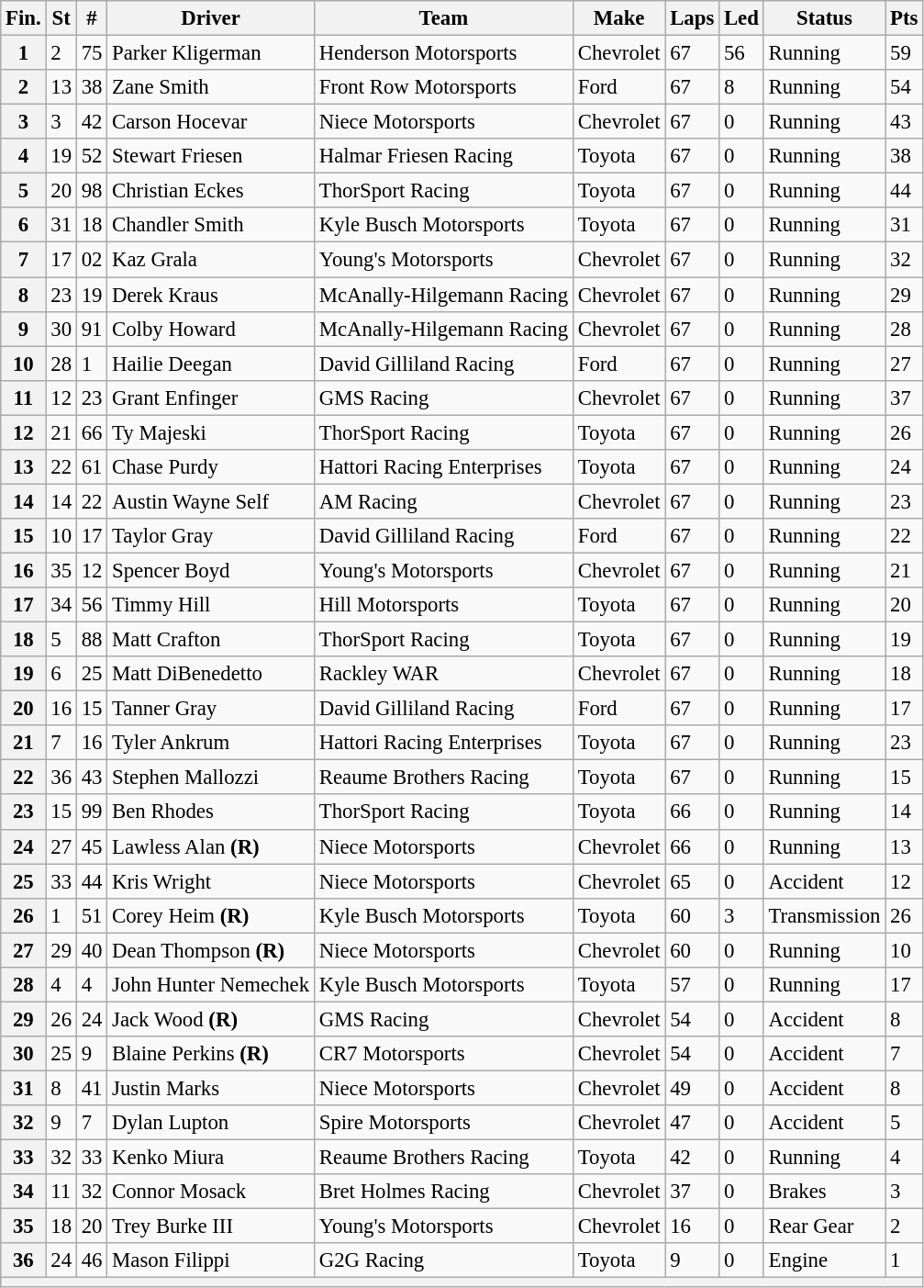<table class="wikitable" style="font-size:95%">
<tr>
<th>Fin.</th>
<th>St</th>
<th>#</th>
<th>Driver</th>
<th>Team</th>
<th>Make</th>
<th>Laps</th>
<th>Led</th>
<th>Status</th>
<th>Pts</th>
</tr>
<tr>
<th>1</th>
<td>2</td>
<td>75</td>
<td>Parker Kligerman</td>
<td>Henderson Motorsports</td>
<td>Chevrolet</td>
<td>67</td>
<td>56</td>
<td>Running</td>
<td>59</td>
</tr>
<tr>
<th>2</th>
<td>13</td>
<td>38</td>
<td>Zane Smith</td>
<td>Front Row Motorsports</td>
<td>Ford</td>
<td>67</td>
<td>8</td>
<td>Running</td>
<td>54</td>
</tr>
<tr>
<th>3</th>
<td>3</td>
<td>42</td>
<td>Carson Hocevar</td>
<td>Niece Motorsports</td>
<td>Chevrolet</td>
<td>67</td>
<td>0</td>
<td>Running</td>
<td>43</td>
</tr>
<tr>
<th>4</th>
<td>19</td>
<td>52</td>
<td>Stewart Friesen</td>
<td>Halmar Friesen Racing</td>
<td>Toyota</td>
<td>67</td>
<td>0</td>
<td>Running</td>
<td>38</td>
</tr>
<tr>
<th>5</th>
<td>20</td>
<td>98</td>
<td>Christian Eckes</td>
<td>ThorSport Racing</td>
<td>Toyota</td>
<td>67</td>
<td>0</td>
<td>Running</td>
<td>44</td>
</tr>
<tr>
<th>6</th>
<td>31</td>
<td>18</td>
<td>Chandler Smith</td>
<td>Kyle Busch Motorsports</td>
<td>Toyota</td>
<td>67</td>
<td>0</td>
<td>Running</td>
<td>31</td>
</tr>
<tr>
<th>7</th>
<td>17</td>
<td>02</td>
<td>Kaz Grala</td>
<td>Young's Motorsports</td>
<td>Chevrolet</td>
<td>67</td>
<td>0</td>
<td>Running</td>
<td>32</td>
</tr>
<tr>
<th>8</th>
<td>23</td>
<td>19</td>
<td>Derek Kraus</td>
<td>McAnally-Hilgemann Racing</td>
<td>Chevrolet</td>
<td>67</td>
<td>0</td>
<td>Running</td>
<td>29</td>
</tr>
<tr>
<th>9</th>
<td>30</td>
<td>91</td>
<td>Colby Howard</td>
<td>McAnally-Hilgemann Racing</td>
<td>Chevrolet</td>
<td>67</td>
<td>0</td>
<td>Running</td>
<td>28</td>
</tr>
<tr>
<th>10</th>
<td>28</td>
<td>1</td>
<td>Hailie Deegan</td>
<td>David Gilliland Racing</td>
<td>Ford</td>
<td>67</td>
<td>0</td>
<td>Running</td>
<td>27</td>
</tr>
<tr>
<th>11</th>
<td>12</td>
<td>23</td>
<td>Grant Enfinger</td>
<td>GMS Racing</td>
<td>Chevrolet</td>
<td>67</td>
<td>0</td>
<td>Running</td>
<td>37</td>
</tr>
<tr>
<th>12</th>
<td>21</td>
<td>66</td>
<td>Ty Majeski</td>
<td>ThorSport Racing</td>
<td>Toyota</td>
<td>67</td>
<td>0</td>
<td>Running</td>
<td>26</td>
</tr>
<tr>
<th>13</th>
<td>22</td>
<td>61</td>
<td>Chase Purdy</td>
<td>Hattori Racing Enterprises</td>
<td>Toyota</td>
<td>67</td>
<td>0</td>
<td>Running</td>
<td>24</td>
</tr>
<tr>
<th>14</th>
<td>14</td>
<td>22</td>
<td>Austin Wayne Self</td>
<td>AM Racing</td>
<td>Chevrolet</td>
<td>67</td>
<td>0</td>
<td>Running</td>
<td>23</td>
</tr>
<tr>
<th>15</th>
<td>10</td>
<td>17</td>
<td>Taylor Gray</td>
<td>David Gilliland Racing</td>
<td>Ford</td>
<td>67</td>
<td>0</td>
<td>Running</td>
<td>22</td>
</tr>
<tr>
<th>16</th>
<td>35</td>
<td>12</td>
<td>Spencer Boyd</td>
<td>Young's Motorsports</td>
<td>Chevrolet</td>
<td>67</td>
<td>0</td>
<td>Running</td>
<td>21</td>
</tr>
<tr>
<th>17</th>
<td>34</td>
<td>56</td>
<td>Timmy Hill</td>
<td>Hill Motorsports</td>
<td>Toyota</td>
<td>67</td>
<td>0</td>
<td>Running</td>
<td>20</td>
</tr>
<tr>
<th>18</th>
<td>5</td>
<td>88</td>
<td>Matt Crafton</td>
<td>ThorSport Racing</td>
<td>Toyota</td>
<td>67</td>
<td>0</td>
<td>Running</td>
<td>19</td>
</tr>
<tr>
<th>19</th>
<td>6</td>
<td>25</td>
<td>Matt DiBenedetto</td>
<td>Rackley WAR</td>
<td>Chevrolet</td>
<td>67</td>
<td>0</td>
<td>Running</td>
<td>18</td>
</tr>
<tr>
<th>20</th>
<td>16</td>
<td>15</td>
<td>Tanner Gray</td>
<td>David Gilliland Racing</td>
<td>Ford</td>
<td>67</td>
<td>0</td>
<td>Running</td>
<td>17</td>
</tr>
<tr>
<th>21</th>
<td>7</td>
<td>16</td>
<td>Tyler Ankrum</td>
<td>Hattori Racing Enterprises</td>
<td>Toyota</td>
<td>67</td>
<td>0</td>
<td>Running</td>
<td>23</td>
</tr>
<tr>
<th>22</th>
<td>36</td>
<td>43</td>
<td>Stephen Mallozzi</td>
<td>Reaume Brothers Racing</td>
<td>Toyota</td>
<td>67</td>
<td>0</td>
<td>Running</td>
<td>15</td>
</tr>
<tr>
<th>23</th>
<td>15</td>
<td>99</td>
<td>Ben Rhodes</td>
<td>ThorSport Racing</td>
<td>Toyota</td>
<td>66</td>
<td>0</td>
<td>Running</td>
<td>14</td>
</tr>
<tr>
<th>24</th>
<td>27</td>
<td>45</td>
<td>Lawless Alan <strong>(R)</strong></td>
<td>Niece Motorsports</td>
<td>Chevrolet</td>
<td>66</td>
<td>0</td>
<td>Running</td>
<td>13</td>
</tr>
<tr>
<th>25</th>
<td>33</td>
<td>44</td>
<td>Kris Wright</td>
<td>Niece Motorsports</td>
<td>Chevrolet</td>
<td>65</td>
<td>0</td>
<td>Accident</td>
<td>12</td>
</tr>
<tr>
<th>26</th>
<td>1</td>
<td>51</td>
<td>Corey Heim <strong>(R)</strong></td>
<td>Kyle Busch Motorsports</td>
<td>Toyota</td>
<td>60</td>
<td>3</td>
<td>Transmission</td>
<td>26</td>
</tr>
<tr>
<th>27</th>
<td>29</td>
<td>40</td>
<td>Dean Thompson <strong>(R)</strong></td>
<td>Niece Motorsports</td>
<td>Chevrolet</td>
<td>60</td>
<td>0</td>
<td>Running</td>
<td>10</td>
</tr>
<tr>
<th>28</th>
<td>4</td>
<td>4</td>
<td>John Hunter Nemechek</td>
<td>Kyle Busch Motorsports</td>
<td>Toyota</td>
<td>57</td>
<td>0</td>
<td>Running</td>
<td>17</td>
</tr>
<tr>
<th>29</th>
<td>26</td>
<td>24</td>
<td>Jack Wood <strong>(R)</strong></td>
<td>GMS Racing</td>
<td>Chevrolet</td>
<td>54</td>
<td>0</td>
<td>Accident</td>
<td>8</td>
</tr>
<tr>
<th>30</th>
<td>25</td>
<td>9</td>
<td>Blaine Perkins <strong>(R)</strong></td>
<td>CR7 Motorsports</td>
<td>Chevrolet</td>
<td>54</td>
<td>0</td>
<td>Accident</td>
<td>7</td>
</tr>
<tr>
<th>31</th>
<td>8</td>
<td>41</td>
<td>Justin Marks</td>
<td>Niece Motorsports</td>
<td>Chevrolet</td>
<td>49</td>
<td>0</td>
<td>Accident</td>
<td>8</td>
</tr>
<tr>
<th>32</th>
<td>9</td>
<td>7</td>
<td>Dylan Lupton</td>
<td>Spire Motorsports</td>
<td>Chevrolet</td>
<td>47</td>
<td>0</td>
<td>Accident</td>
<td>5</td>
</tr>
<tr>
<th>33</th>
<td>32</td>
<td>33</td>
<td>Kenko Miura</td>
<td>Reaume Brothers Racing</td>
<td>Toyota</td>
<td>42</td>
<td>0</td>
<td>Running</td>
<td>4</td>
</tr>
<tr>
<th>34</th>
<td>11</td>
<td>32</td>
<td>Connor Mosack</td>
<td>Bret Holmes Racing</td>
<td>Chevrolet</td>
<td>37</td>
<td>0</td>
<td>Brakes</td>
<td>3</td>
</tr>
<tr>
<th>35</th>
<td>18</td>
<td>20</td>
<td>Trey Burke III</td>
<td>Young's Motorsports</td>
<td>Chevrolet</td>
<td>16</td>
<td>0</td>
<td>Rear Gear</td>
<td>2</td>
</tr>
<tr>
<th>36</th>
<td>24</td>
<td>46</td>
<td>Mason Filippi</td>
<td>G2G Racing</td>
<td>Toyota</td>
<td>9</td>
<td>0</td>
<td>Engine</td>
<td>1</td>
</tr>
<tr>
<th colspan="10"></th>
</tr>
</table>
